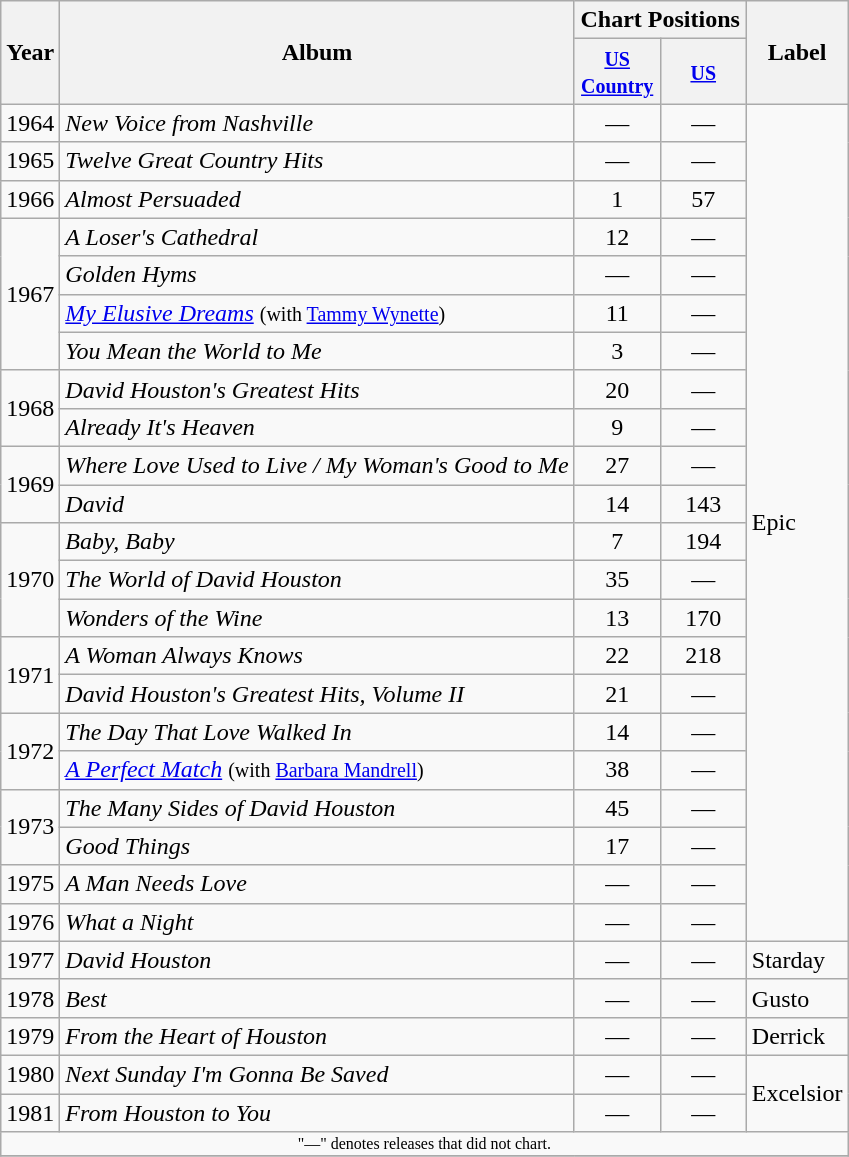<table class="wikitable">
<tr>
<th rowspan="2">Year</th>
<th rowspan="2">Album</th>
<th colspan="2">Chart Positions</th>
<th rowspan="2">Label</th>
</tr>
<tr>
<th width="50"><small><a href='#'>US Country</a></small></th>
<th width="50"><small><a href='#'>US</a></small></th>
</tr>
<tr>
<td>1964</td>
<td><em>New Voice from Nashville</em></td>
<td align="center">—</td>
<td align="center">—</td>
<td rowspan="22">Epic</td>
</tr>
<tr>
<td>1965</td>
<td><em>Twelve Great Country Hits</em></td>
<td align="center">—</td>
<td align="center">—</td>
</tr>
<tr>
<td>1966</td>
<td><em>Almost Persuaded</em></td>
<td align="center">1</td>
<td align="center">57</td>
</tr>
<tr>
<td rowspan="4">1967</td>
<td><em>A Loser's Cathedral</em></td>
<td align="center">12</td>
<td align="center">—</td>
</tr>
<tr>
<td><em>Golden Hyms</em></td>
<td align="center">—</td>
<td align="center">—</td>
</tr>
<tr>
<td><em><a href='#'>My Elusive Dreams</a></em> <small>(with <a href='#'>Tammy Wynette</a>)</small></td>
<td align="center">11</td>
<td align="center">—</td>
</tr>
<tr>
<td><em>You Mean the World to Me</em></td>
<td align="center">3</td>
<td align="center">—</td>
</tr>
<tr>
<td rowspan="2">1968</td>
<td><em>David Houston's Greatest Hits</em></td>
<td align="center">20</td>
<td align="center">—</td>
</tr>
<tr>
<td><em>Already It's Heaven</em></td>
<td align="center">9</td>
<td align="center">—</td>
</tr>
<tr>
<td rowspan="2">1969</td>
<td><em>Where Love Used to Live / My Woman's Good to Me</em></td>
<td align="center">27</td>
<td align="center">—</td>
</tr>
<tr>
<td><em>David</em></td>
<td align="center">14</td>
<td align="center">143</td>
</tr>
<tr>
<td rowspan="3">1970</td>
<td><em>Baby, Baby</em></td>
<td align="center">7</td>
<td align="center">194</td>
</tr>
<tr>
<td><em>The World of David Houston</em></td>
<td align="center">35</td>
<td align="center">—</td>
</tr>
<tr>
<td><em>Wonders of the Wine</em></td>
<td align="center">13</td>
<td align="center">170</td>
</tr>
<tr>
<td rowspan="2">1971</td>
<td><em>A Woman Always Knows</em></td>
<td align="center">22</td>
<td align="center">218</td>
</tr>
<tr>
<td><em>David Houston's Greatest Hits, Volume II</em></td>
<td align="center">21</td>
<td align="center">—</td>
</tr>
<tr>
<td rowspan="2">1972</td>
<td><em>The Day That Love Walked In</em></td>
<td align="center">14</td>
<td align="center">—</td>
</tr>
<tr>
<td><em><a href='#'>A Perfect Match</a></em> <small>(with <a href='#'>Barbara Mandrell</a>)</small></td>
<td align="center">38</td>
<td align="center">—</td>
</tr>
<tr>
<td rowspan="2">1973</td>
<td><em>The Many Sides of David Houston</em></td>
<td align="center">45</td>
<td align="center">—</td>
</tr>
<tr>
<td><em>Good Things</em></td>
<td align="center">17</td>
<td align="center">—</td>
</tr>
<tr>
<td>1975</td>
<td><em>A Man Needs Love</em></td>
<td align="center">—</td>
<td align="center">—</td>
</tr>
<tr>
<td>1976</td>
<td><em>What a Night</em></td>
<td align="center">—</td>
<td align="center">—</td>
</tr>
<tr>
<td>1977</td>
<td><em>David Houston</em></td>
<td align="center">—</td>
<td align="center">—</td>
<td>Starday</td>
</tr>
<tr>
<td>1978</td>
<td><em>Best</em></td>
<td align="center">—</td>
<td align="center">—</td>
<td>Gusto</td>
</tr>
<tr>
<td>1979</td>
<td><em>From the Heart of Houston</em></td>
<td align="center">—</td>
<td align="center">—</td>
<td>Derrick</td>
</tr>
<tr>
<td>1980</td>
<td><em>Next Sunday I'm Gonna Be Saved</em></td>
<td align="center">—</td>
<td align="center">—</td>
<td rowspan="2">Excelsior</td>
</tr>
<tr>
<td>1981</td>
<td><em>From Houston to You</em></td>
<td align="center">—</td>
<td align="center">—</td>
</tr>
<tr>
<td align="center" colspan="5" style="font-size: 8pt">"—" denotes releases that did not chart.</td>
</tr>
<tr>
</tr>
</table>
